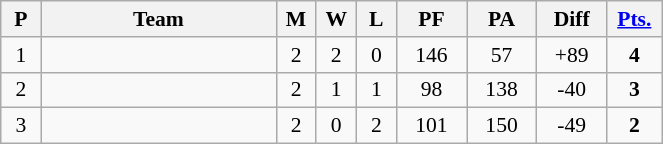<table class=wikitable style="font-size:90%;">
<tr align=center>
<th width=20px>P</th>
<th width=150px>Team</th>
<th width=20px>M</th>
<th width=20px>W</th>
<th width=20px>L</th>
<th width=40px>PF</th>
<th width=40px>PA</th>
<th width=40px>Diff</th>
<th width=30px><a href='#'>Pts.</a></th>
</tr>
<tr align=center>
<td>1</td>
<td align=left></td>
<td>2</td>
<td>2</td>
<td>0</td>
<td>146</td>
<td>57</td>
<td>+89</td>
<td><strong>4</strong></td>
</tr>
<tr align=center>
<td>2</td>
<td align=left></td>
<td>2</td>
<td>1</td>
<td>1</td>
<td>98</td>
<td>138</td>
<td>-40</td>
<td><strong>3</strong></td>
</tr>
<tr align=center>
<td>3</td>
<td align=left></td>
<td>2</td>
<td>0</td>
<td>2</td>
<td>101</td>
<td>150</td>
<td>-49</td>
<td><strong>2</strong></td>
</tr>
</table>
